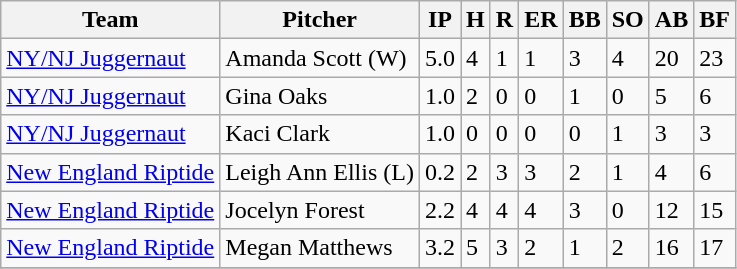<table class="wikitable">
<tr>
<th>Team</th>
<th>Pitcher</th>
<th>IP</th>
<th>H</th>
<th>R</th>
<th>ER</th>
<th>BB</th>
<th>SO</th>
<th>AB</th>
<th>BF</th>
</tr>
<tr>
<td><a href='#'>NY/NJ Juggernaut</a></td>
<td>Amanda Scott (W)</td>
<td>5.0</td>
<td>4</td>
<td>1</td>
<td>1</td>
<td>3</td>
<td>4</td>
<td>20</td>
<td>23</td>
</tr>
<tr>
<td><a href='#'>NY/NJ Juggernaut</a></td>
<td>Gina Oaks</td>
<td>1.0</td>
<td>2</td>
<td>0</td>
<td>0</td>
<td>1</td>
<td>0</td>
<td>5</td>
<td>6</td>
</tr>
<tr>
<td><a href='#'>NY/NJ Juggernaut</a></td>
<td>Kaci Clark</td>
<td>1.0</td>
<td>0</td>
<td>0</td>
<td>0</td>
<td>0</td>
<td>1</td>
<td>3</td>
<td>3</td>
</tr>
<tr>
<td><a href='#'>New England Riptide</a></td>
<td>Leigh Ann Ellis (L)</td>
<td>0.2</td>
<td>2</td>
<td>3</td>
<td>3</td>
<td>2</td>
<td>1</td>
<td>4</td>
<td>6</td>
</tr>
<tr>
<td><a href='#'>New England Riptide</a></td>
<td>Jocelyn Forest</td>
<td>2.2</td>
<td>4</td>
<td>4</td>
<td>4</td>
<td>3</td>
<td>0</td>
<td>12</td>
<td>15</td>
</tr>
<tr>
<td><a href='#'>New England Riptide</a></td>
<td>Megan Matthews</td>
<td>3.2</td>
<td>5</td>
<td>3</td>
<td>2</td>
<td>1</td>
<td>2</td>
<td>16</td>
<td>17</td>
</tr>
<tr>
</tr>
</table>
